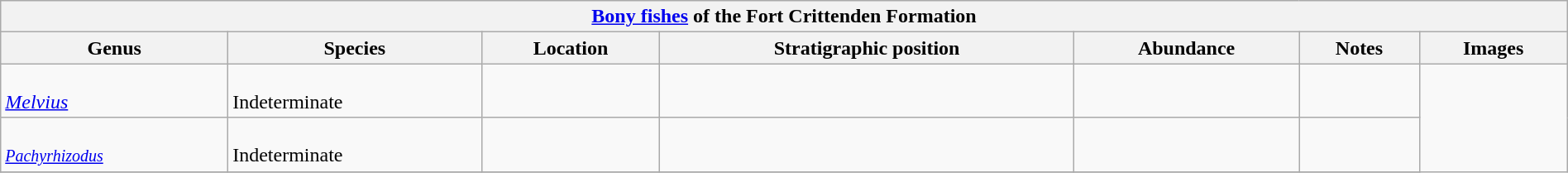<table class="wikitable" align="center" width="100%">
<tr>
<th colspan="7" align="center"><strong><a href='#'>Bony fishes</a> of the Fort Crittenden Formation</strong></th>
</tr>
<tr>
<th>Genus</th>
<th>Species</th>
<th>Location</th>
<th>Stratigraphic position</th>
<th>Abundance</th>
<th>Notes</th>
<th>Images</th>
</tr>
<tr>
<td><br><em><a href='#'>Melvius</a></em></td>
<td><br>Indeterminate</td>
<td></td>
<td></td>
<td></td>
<td></td>
<td rowspan="99"><br></td>
</tr>
<tr>
<td><br><small><em><a href='#'>Pachyrhizodus</a></em></small></td>
<td><br>Indeterminate</td>
<td></td>
<td></td>
<td></td>
<td></td>
</tr>
<tr>
</tr>
</table>
